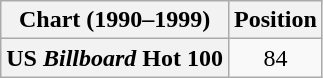<table class="wikitable plainrowheaders" style="text-align:center">
<tr>
<th scope="col">Chart (1990–1999)</th>
<th scope="col">Position</th>
</tr>
<tr>
<th scope="row">US <em>Billboard</em> Hot 100</th>
<td>84</td>
</tr>
</table>
